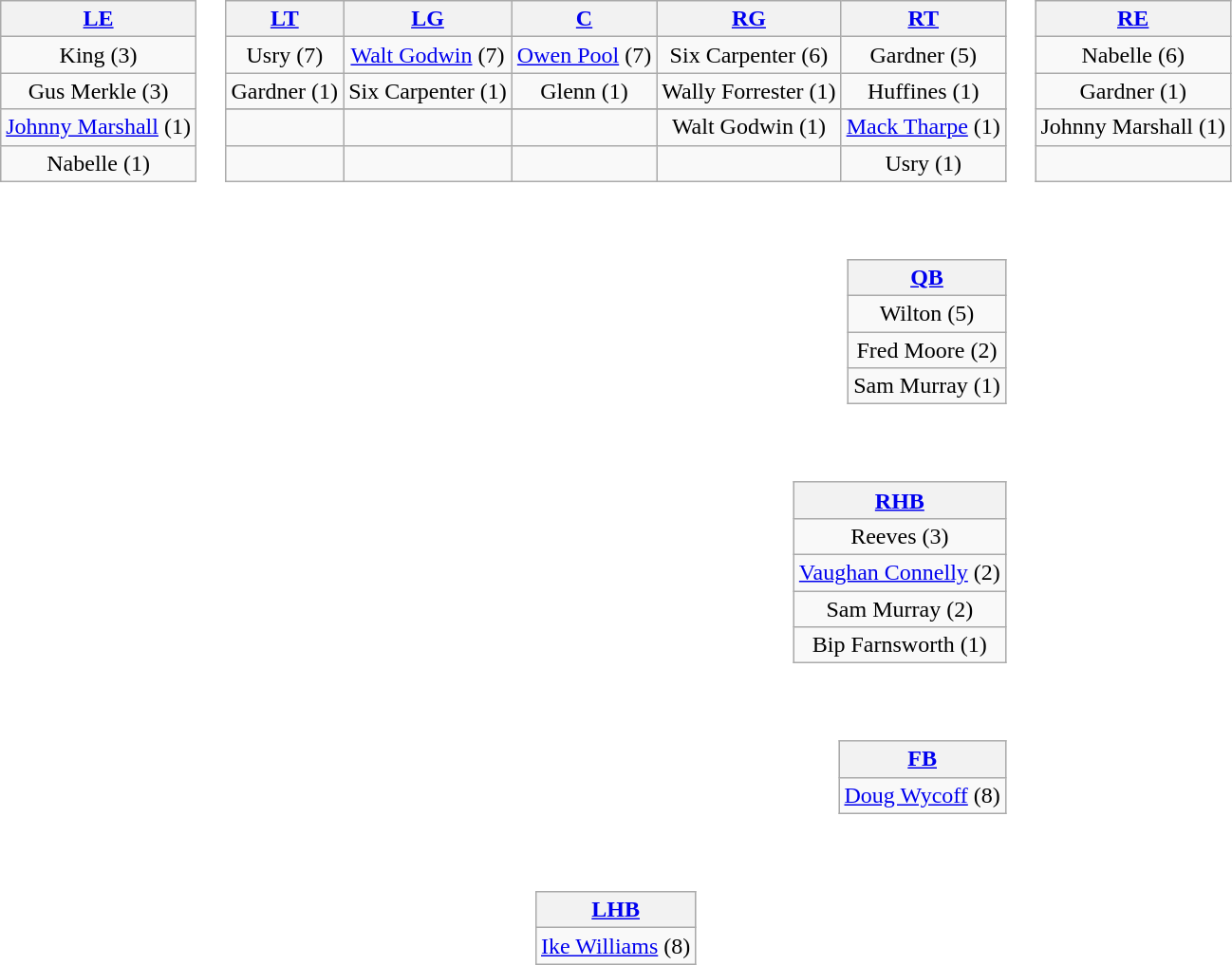<table>
<tr>
<td style="text-align:center;"><br><table style="width:100%">
<tr>
<td align="left"><br><table class="wikitable" style="text-align:center">
<tr>
<th><a href='#'>LE</a></th>
</tr>
<tr>
<td>King (3)</td>
</tr>
<tr>
<td>Gus Merkle (3)</td>
</tr>
<tr>
<td><a href='#'>Johnny Marshall</a> (1)</td>
</tr>
<tr>
<td>Nabelle (1)</td>
</tr>
</table>
</td>
<td><br><table class="wikitable" style="text-align:center">
<tr>
<th><a href='#'>LT</a></th>
<th><a href='#'>LG</a></th>
<th><a href='#'>C</a></th>
<th><a href='#'>RG</a></th>
<th><a href='#'>RT</a></th>
</tr>
<tr>
<td>Usry (7)</td>
<td><a href='#'>Walt Godwin</a> (7)</td>
<td><a href='#'>Owen Pool</a> (7)</td>
<td>Six Carpenter (6)</td>
<td>Gardner (5)</td>
</tr>
<tr>
<td>Gardner (1)</td>
<td>Six Carpenter (1)</td>
<td>Glenn (1)</td>
<td>Wally Forrester (1)</td>
<td>Huffines (1)</td>
</tr>
<tr>
</tr>
<tr>
<td></td>
<td></td>
<td></td>
<td>Walt Godwin (1)</td>
<td><a href='#'>Mack Tharpe</a> (1)</td>
</tr>
<tr>
<td></td>
<td></td>
<td></td>
<td></td>
<td>Usry (1)</td>
</tr>
</table>
</td>
<td><br><table class="wikitable" style="text-align:center">
<tr>
<th><a href='#'>RE</a></th>
</tr>
<tr>
<td>Nabelle (6)</td>
</tr>
<tr>
<td>Gardner (1)</td>
</tr>
<tr>
<td>Johnny Marshall (1)</td>
</tr>
<tr>
<td> </td>
</tr>
</table>
</td>
</tr>
<tr>
<td></td>
<td align="right"><br><table class="wikitable" style="text-align:center">
<tr>
<th><a href='#'>QB</a></th>
</tr>
<tr>
<td>Wilton (5)</td>
</tr>
<tr>
<td>Fred Moore (2)</td>
</tr>
<tr>
<td>Sam Murray (1)</td>
</tr>
</table>
</td>
</tr>
<tr>
<td></td>
<td align="right"><br><table class="wikitable" style="text-align:center">
<tr>
<th><a href='#'>RHB</a></th>
</tr>
<tr>
<td>Reeves (3)</td>
</tr>
<tr>
<td><a href='#'>Vaughan Connelly</a> (2)</td>
</tr>
<tr>
<td>Sam Murray (2)</td>
</tr>
<tr>
<td>Bip Farnsworth (1)</td>
</tr>
</table>
</td>
</tr>
<tr>
<td></td>
<td align="right"><br><table class="wikitable" style="text-align:center">
<tr>
<th><a href='#'>FB</a></th>
</tr>
<tr>
<td><a href='#'>Doug Wycoff</a> (8)</td>
</tr>
</table>
</td>
</tr>
<tr>
<td></td>
<td align="center"><br><table class="wikitable" style="text-align:center">
<tr>
<th><a href='#'>LHB</a></th>
</tr>
<tr>
<td><a href='#'>Ike Williams</a> (8)</td>
</tr>
</table>
</td>
</tr>
<tr>
<td style="height:3em"></td>
</tr>
<tr>
<td style="text-align:center;"></td>
</tr>
</table>
</td>
</tr>
</table>
